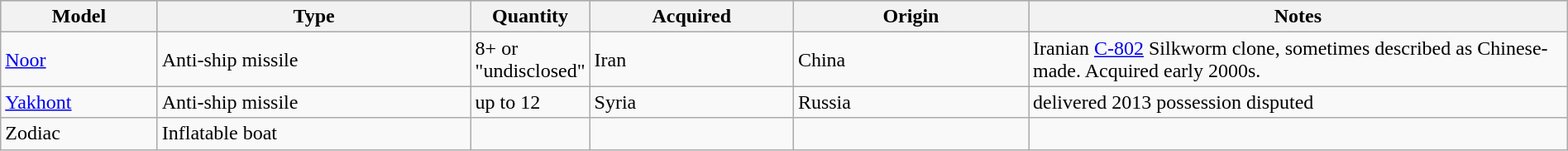<table class="wikitable" style="width:100%;">
<tr style="background:#aabccc;">
<th style="width:10%;">Model</th>
<th style="width:20%;">Type</th>
<th style="width:7%;">Quantity</th>
<th style="width:13%;">Acquired</th>
<th style="width:15%;">Origin</th>
<th>Notes</th>
</tr>
<tr>
<td><a href='#'>Noor</a></td>
<td>Anti-ship missile</td>
<td>8+ or "undisclosed"</td>
<td>Iran</td>
<td>China</td>
<td>Iranian <a href='#'>C-802</a> Silkworm clone, sometimes described as Chinese-made. Acquired early 2000s.</td>
</tr>
<tr>
<td><a href='#'>Yakhont</a></td>
<td>Anti-ship missile</td>
<td>up to 12</td>
<td>Syria</td>
<td>Russia</td>
<td>delivered 2013 possession disputed</td>
</tr>
<tr>
<td>Zodiac</td>
<td>Inflatable boat</td>
<td></td>
<td></td>
<td></td>
<td></td>
</tr>
</table>
